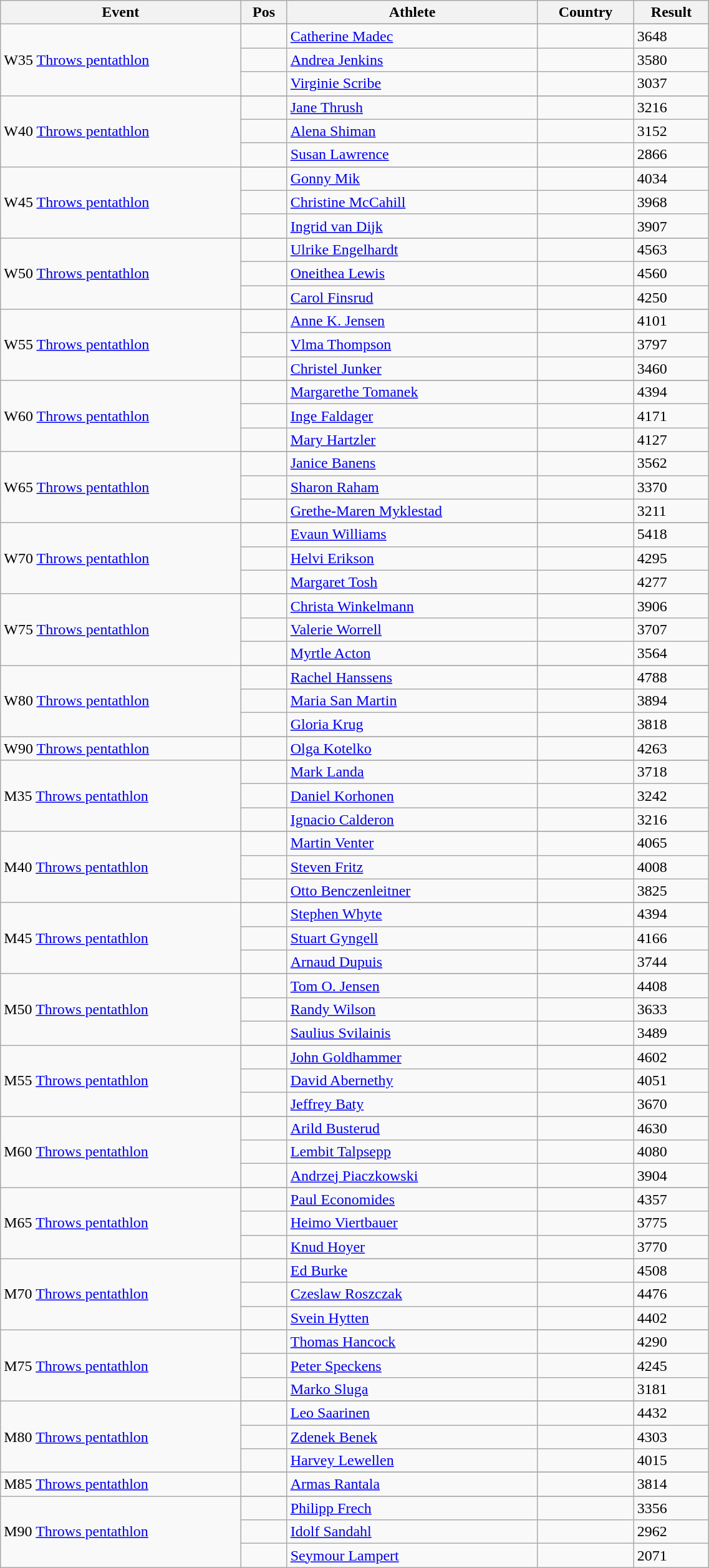<table class="wikitable" style="width:60%;">
<tr>
<th>Event</th>
<th>Pos</th>
<th>Athlete</th>
<th>Country</th>
<th>Result</th>
</tr>
<tr>
<td rowspan="4">W35 <a href='#'>Throws pentathlon</a></td>
</tr>
<tr>
<td align=center></td>
<td align=left><a href='#'>Catherine Madec</a></td>
<td align=left></td>
<td>3648</td>
</tr>
<tr>
<td align=center></td>
<td align=left><a href='#'>Andrea Jenkins</a></td>
<td align=left></td>
<td>3580</td>
</tr>
<tr>
<td align=center></td>
<td align=left><a href='#'>Virginie Scribe</a></td>
<td align=left></td>
<td>3037</td>
</tr>
<tr>
<td rowspan="4">W40 <a href='#'>Throws pentathlon</a></td>
</tr>
<tr>
<td align=center></td>
<td align=left><a href='#'>Jane Thrush</a></td>
<td align=left></td>
<td>3216</td>
</tr>
<tr>
<td align=center></td>
<td align=left><a href='#'>Alena Shiman</a></td>
<td align=left></td>
<td>3152</td>
</tr>
<tr>
<td align=center></td>
<td align=left><a href='#'>Susan Lawrence</a></td>
<td align=left></td>
<td>2866</td>
</tr>
<tr>
<td rowspan="4">W45 <a href='#'>Throws pentathlon</a></td>
</tr>
<tr>
<td align=center></td>
<td align=left><a href='#'>Gonny Mik</a></td>
<td align=left></td>
<td>4034</td>
</tr>
<tr>
<td align=center></td>
<td align=left><a href='#'>Christine McCahill</a></td>
<td align=left></td>
<td>3968</td>
</tr>
<tr>
<td align=center></td>
<td align=left><a href='#'>Ingrid van Dijk</a></td>
<td align=left></td>
<td>3907</td>
</tr>
<tr>
<td rowspan="4">W50 <a href='#'>Throws pentathlon</a></td>
</tr>
<tr>
<td align=center></td>
<td align=left><a href='#'>Ulrike Engelhardt</a></td>
<td align=left></td>
<td>4563</td>
</tr>
<tr>
<td align=center></td>
<td align=left><a href='#'>Oneithea Lewis</a></td>
<td align=left></td>
<td>4560</td>
</tr>
<tr>
<td align=center></td>
<td align=left><a href='#'>Carol Finsrud</a></td>
<td align=left></td>
<td>4250</td>
</tr>
<tr>
<td rowspan="4">W55 <a href='#'>Throws pentathlon</a></td>
</tr>
<tr>
<td align=center></td>
<td align=left><a href='#'>Anne K. Jensen</a></td>
<td align=left></td>
<td>4101</td>
</tr>
<tr>
<td align=center></td>
<td align=left><a href='#'>Vlma Thompson</a></td>
<td align=left></td>
<td>3797</td>
</tr>
<tr>
<td align=center></td>
<td align=left><a href='#'>Christel Junker</a></td>
<td align=left></td>
<td>3460</td>
</tr>
<tr>
<td rowspan="4">W60 <a href='#'>Throws pentathlon</a></td>
</tr>
<tr>
<td align=center></td>
<td align=left><a href='#'>Margarethe Tomanek</a></td>
<td align=left></td>
<td>4394</td>
</tr>
<tr>
<td align=center></td>
<td align=left><a href='#'>Inge Faldager</a></td>
<td align=left></td>
<td>4171</td>
</tr>
<tr>
<td align=center></td>
<td align=left><a href='#'>Mary Hartzler</a></td>
<td align=left></td>
<td>4127</td>
</tr>
<tr>
<td rowspan="4">W65 <a href='#'>Throws pentathlon</a></td>
</tr>
<tr>
<td align=center></td>
<td align=left><a href='#'>Janice Banens</a></td>
<td align=left></td>
<td>3562</td>
</tr>
<tr>
<td align=center></td>
<td align=left><a href='#'>Sharon Raham</a></td>
<td align=left></td>
<td>3370</td>
</tr>
<tr>
<td align=center></td>
<td align=left><a href='#'>Grethe-Maren Myklestad</a></td>
<td align=left></td>
<td>3211</td>
</tr>
<tr>
<td rowspan="4">W70 <a href='#'>Throws pentathlon</a></td>
</tr>
<tr>
<td align=center></td>
<td align=left><a href='#'>Evaun Williams</a></td>
<td align=left></td>
<td>5418</td>
</tr>
<tr>
<td align=center></td>
<td align=left><a href='#'>Helvi Erikson</a></td>
<td align=left></td>
<td>4295</td>
</tr>
<tr>
<td align=center></td>
<td align=left><a href='#'>Margaret Tosh</a></td>
<td align=left></td>
<td>4277</td>
</tr>
<tr>
<td rowspan="4">W75 <a href='#'>Throws pentathlon</a></td>
</tr>
<tr>
<td align=center></td>
<td align=left><a href='#'>Christa Winkelmann</a></td>
<td align=left></td>
<td>3906</td>
</tr>
<tr>
<td align=center></td>
<td align=left><a href='#'>Valerie Worrell</a></td>
<td align=left></td>
<td>3707</td>
</tr>
<tr>
<td align=center></td>
<td align=left><a href='#'>Myrtle Acton</a></td>
<td align=left></td>
<td>3564</td>
</tr>
<tr>
<td rowspan="4">W80 <a href='#'>Throws pentathlon</a></td>
</tr>
<tr>
<td align=center></td>
<td align=left><a href='#'>Rachel Hanssens</a></td>
<td align=left></td>
<td>4788</td>
</tr>
<tr>
<td align=center></td>
<td align=left><a href='#'>Maria San Martin</a></td>
<td align=left></td>
<td>3894</td>
</tr>
<tr>
<td align=center></td>
<td align=left><a href='#'>Gloria Krug</a></td>
<td align=left></td>
<td>3818</td>
</tr>
<tr>
<td rowspan="2">W90 <a href='#'>Throws pentathlon</a></td>
</tr>
<tr>
<td align=center></td>
<td align=left><a href='#'>Olga Kotelko</a></td>
<td align=left></td>
<td>4263</td>
</tr>
<tr>
<td rowspan="4">M35 <a href='#'>Throws pentathlon</a></td>
</tr>
<tr>
<td align=center></td>
<td align=left><a href='#'>Mark Landa</a></td>
<td align=left></td>
<td>3718</td>
</tr>
<tr>
<td align=center></td>
<td align=left><a href='#'>Daniel Korhonen</a></td>
<td align=left></td>
<td>3242</td>
</tr>
<tr>
<td align=center></td>
<td align=left><a href='#'>Ignacio Calderon</a></td>
<td align=left></td>
<td>3216</td>
</tr>
<tr>
<td rowspan="4">M40 <a href='#'>Throws pentathlon</a></td>
</tr>
<tr>
<td align=center></td>
<td align=left><a href='#'>Martin Venter</a></td>
<td align=left></td>
<td>4065</td>
</tr>
<tr>
<td align=center></td>
<td align=left><a href='#'>Steven Fritz</a></td>
<td align=left></td>
<td>4008</td>
</tr>
<tr>
<td align=center></td>
<td align=left><a href='#'>Otto Benczenleitner</a></td>
<td align=left></td>
<td>3825</td>
</tr>
<tr>
<td rowspan="4">M45 <a href='#'>Throws pentathlon</a></td>
</tr>
<tr>
<td align=center></td>
<td align=left><a href='#'>Stephen Whyte</a></td>
<td align=left></td>
<td>4394</td>
</tr>
<tr>
<td align=center></td>
<td align=left><a href='#'>Stuart Gyngell</a></td>
<td align=left></td>
<td>4166</td>
</tr>
<tr>
<td align=center></td>
<td align=left><a href='#'>Arnaud Dupuis</a></td>
<td align=left></td>
<td>3744</td>
</tr>
<tr>
<td rowspan="4">M50 <a href='#'>Throws pentathlon</a></td>
</tr>
<tr>
<td align=center></td>
<td align=left><a href='#'>Tom O. Jensen</a></td>
<td align=left></td>
<td>4408</td>
</tr>
<tr>
<td align=center></td>
<td align=left><a href='#'>Randy Wilson</a></td>
<td align=left></td>
<td>3633</td>
</tr>
<tr>
<td align=center></td>
<td align=left><a href='#'>Saulius Svilainis</a></td>
<td align=left></td>
<td>3489</td>
</tr>
<tr>
<td rowspan="4">M55 <a href='#'>Throws pentathlon</a></td>
</tr>
<tr>
<td align=center></td>
<td align=left><a href='#'>John Goldhammer</a></td>
<td align=left></td>
<td>4602</td>
</tr>
<tr>
<td align=center></td>
<td align=left><a href='#'>David Abernethy</a></td>
<td align=left></td>
<td>4051</td>
</tr>
<tr>
<td align=center></td>
<td align=left><a href='#'>Jeffrey Baty</a></td>
<td align=left></td>
<td>3670</td>
</tr>
<tr>
<td rowspan="4">M60 <a href='#'>Throws pentathlon</a></td>
</tr>
<tr>
<td align=center></td>
<td align=left><a href='#'>Arild Busterud</a></td>
<td align=left></td>
<td>4630</td>
</tr>
<tr>
<td align=center></td>
<td align=left><a href='#'>Lembit Talpsepp</a></td>
<td align=left></td>
<td>4080</td>
</tr>
<tr>
<td align=center></td>
<td align=left><a href='#'>Andrzej Piaczkowski</a></td>
<td align=left></td>
<td>3904</td>
</tr>
<tr>
<td rowspan="4">M65 <a href='#'>Throws pentathlon</a></td>
</tr>
<tr>
<td align=center></td>
<td align=left><a href='#'>Paul Economides</a></td>
<td align=left></td>
<td>4357</td>
</tr>
<tr>
<td align=center></td>
<td align=left><a href='#'>Heimo Viertbauer</a></td>
<td align=left></td>
<td>3775</td>
</tr>
<tr>
<td align=center></td>
<td align=left><a href='#'>Knud Hoyer</a></td>
<td align=left></td>
<td>3770</td>
</tr>
<tr>
<td rowspan="4">M70 <a href='#'>Throws pentathlon</a></td>
</tr>
<tr>
<td align=center></td>
<td align=left><a href='#'>Ed Burke</a></td>
<td align=left></td>
<td>4508</td>
</tr>
<tr>
<td align=center></td>
<td align=left><a href='#'>Czeslaw Roszczak</a></td>
<td align=left></td>
<td>4476</td>
</tr>
<tr>
<td align=center></td>
<td align=left><a href='#'>Svein Hytten</a></td>
<td align=left></td>
<td>4402</td>
</tr>
<tr>
<td rowspan="4">M75 <a href='#'>Throws pentathlon</a></td>
</tr>
<tr>
<td align=center></td>
<td align=left><a href='#'>Thomas Hancock</a></td>
<td align=left></td>
<td>4290</td>
</tr>
<tr>
<td align=center></td>
<td align=left><a href='#'>Peter Speckens</a></td>
<td align=left></td>
<td>4245</td>
</tr>
<tr>
<td align=center></td>
<td align=left><a href='#'>Marko Sluga</a></td>
<td align=left></td>
<td>3181</td>
</tr>
<tr>
<td rowspan="4">M80 <a href='#'>Throws pentathlon</a></td>
</tr>
<tr>
<td align=center></td>
<td align=left><a href='#'>Leo Saarinen</a></td>
<td align=left></td>
<td>4432</td>
</tr>
<tr>
<td align=center></td>
<td align=left><a href='#'>Zdenek Benek</a></td>
<td align=left></td>
<td>4303</td>
</tr>
<tr>
<td align=center></td>
<td align=left><a href='#'>Harvey Lewellen</a></td>
<td align=left></td>
<td>4015</td>
</tr>
<tr>
<td rowspan="2">M85 <a href='#'>Throws pentathlon</a></td>
</tr>
<tr>
<td align=center></td>
<td align=left><a href='#'>Armas Rantala</a></td>
<td align=left></td>
<td>3814</td>
</tr>
<tr>
<td rowspan="4">M90 <a href='#'>Throws pentathlon</a></td>
</tr>
<tr>
<td align=center></td>
<td align=left><a href='#'>Philipp Frech</a></td>
<td align=left></td>
<td>3356</td>
</tr>
<tr>
<td align=center></td>
<td align=left><a href='#'>Idolf Sandahl</a></td>
<td align=left></td>
<td>2962</td>
</tr>
<tr>
<td align=center></td>
<td align=left><a href='#'>Seymour Lampert</a></td>
<td align=left></td>
<td>2071</td>
</tr>
</table>
